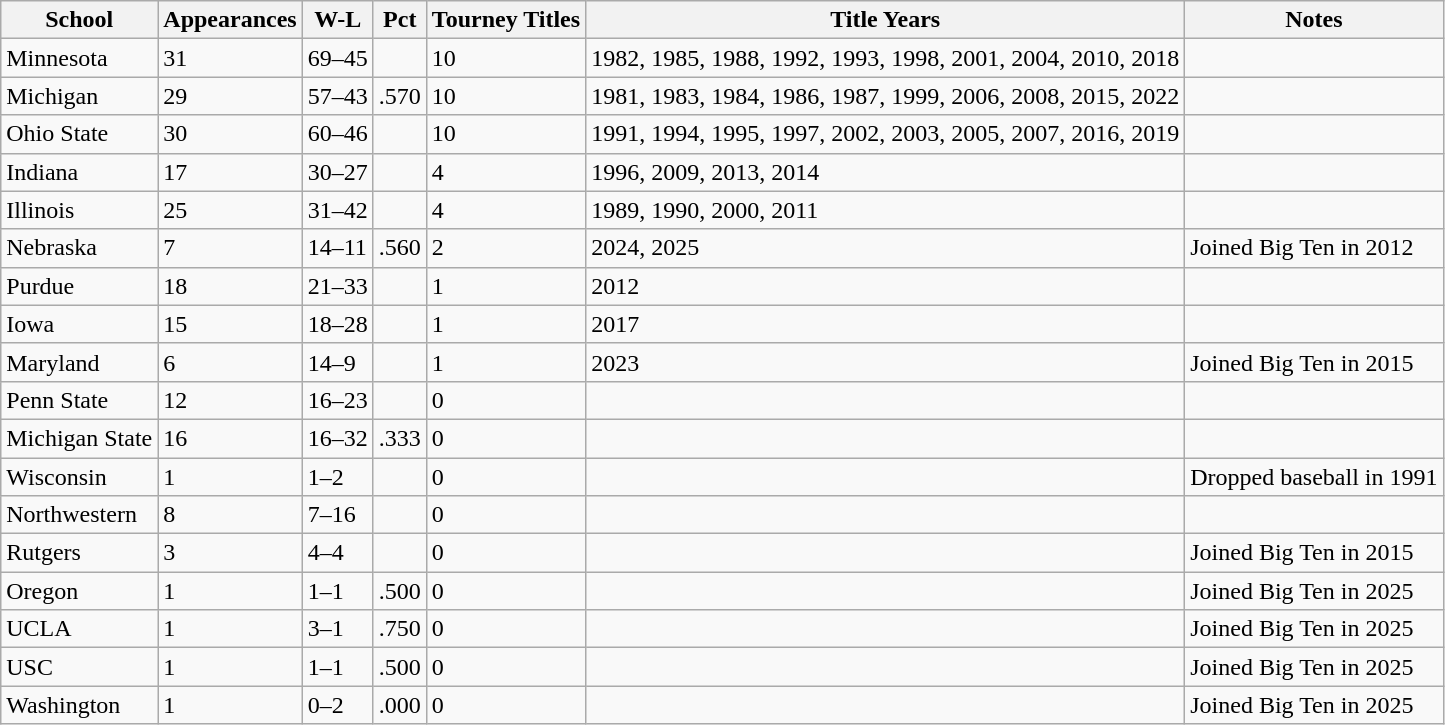<table class="wikitable sortable">
<tr>
<th>School</th>
<th>Appearances</th>
<th>W-L</th>
<th>Pct</th>
<th>Tourney Titles</th>
<th>Title Years</th>
<th>Notes</th>
</tr>
<tr>
<td>Minnesota</td>
<td>31</td>
<td>69–45</td>
<td></td>
<td>10</td>
<td>1982, 1985, 1988, 1992, 1993, 1998, 2001, 2004, 2010, 2018</td>
<td></td>
</tr>
<tr>
<td>Michigan</td>
<td>29</td>
<td>57–43</td>
<td>.570</td>
<td>10</td>
<td>1981, 1983, 1984, 1986, 1987, 1999, 2006, 2008, 2015, 2022</td>
<td></td>
</tr>
<tr>
<td>Ohio State</td>
<td>30</td>
<td>60–46</td>
<td></td>
<td>10</td>
<td>1991, 1994, 1995, 1997, 2002, 2003, 2005, 2007, 2016, 2019</td>
<td></td>
</tr>
<tr>
<td>Indiana</td>
<td>17</td>
<td>30–27</td>
<td></td>
<td>4</td>
<td>1996, 2009, 2013, 2014</td>
<td></td>
</tr>
<tr>
<td>Illinois</td>
<td>25</td>
<td>31–42</td>
<td></td>
<td>4</td>
<td>1989, 1990, 2000, 2011</td>
<td></td>
</tr>
<tr>
<td>Nebraska</td>
<td>7</td>
<td>14–11</td>
<td>.560</td>
<td>2</td>
<td>2024, 2025</td>
<td>Joined Big Ten in 2012</td>
</tr>
<tr>
<td>Purdue</td>
<td>18</td>
<td>21–33</td>
<td></td>
<td>1</td>
<td>2012</td>
<td></td>
</tr>
<tr>
<td>Iowa</td>
<td>15</td>
<td>18–28</td>
<td></td>
<td>1</td>
<td>2017</td>
<td></td>
</tr>
<tr>
<td>Maryland</td>
<td>6</td>
<td>14–9</td>
<td></td>
<td>1</td>
<td>2023</td>
<td>Joined Big Ten in 2015</td>
</tr>
<tr>
<td>Penn State</td>
<td>12</td>
<td>16–23</td>
<td></td>
<td>0</td>
<td></td>
<td></td>
</tr>
<tr>
<td>Michigan State</td>
<td>16</td>
<td>16–32</td>
<td>.333</td>
<td>0</td>
<td></td>
<td></td>
</tr>
<tr>
<td>Wisconsin</td>
<td>1</td>
<td>1–2</td>
<td></td>
<td>0</td>
<td></td>
<td>Dropped baseball in 1991</td>
</tr>
<tr>
<td>Northwestern</td>
<td>8</td>
<td>7–16</td>
<td></td>
<td>0</td>
<td></td>
<td></td>
</tr>
<tr>
<td>Rutgers</td>
<td>3</td>
<td>4–4</td>
<td></td>
<td>0</td>
<td></td>
<td>Joined Big Ten in 2015</td>
</tr>
<tr>
<td>Oregon</td>
<td>1</td>
<td>1–1</td>
<td>.500</td>
<td>0</td>
<td></td>
<td>Joined Big Ten in 2025</td>
</tr>
<tr>
<td>UCLA</td>
<td>1</td>
<td>3–1</td>
<td>.750</td>
<td>0</td>
<td></td>
<td>Joined Big Ten in 2025</td>
</tr>
<tr>
<td>USC</td>
<td>1</td>
<td>1–1</td>
<td>.500</td>
<td>0</td>
<td></td>
<td>Joined Big Ten in 2025</td>
</tr>
<tr>
<td>Washington</td>
<td>1</td>
<td>0–2</td>
<td>.000</td>
<td>0</td>
<td></td>
<td>Joined Big Ten in 2025</td>
</tr>
</table>
